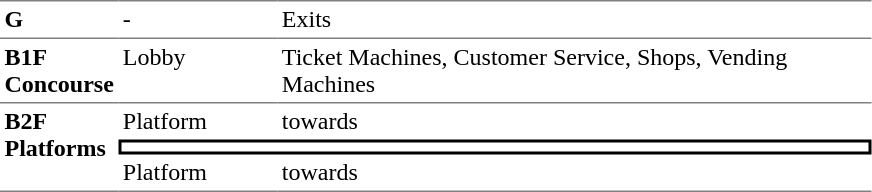<table border=0 cellspacing=0 cellpadding=3>
<tr>
<td style="border-top:solid 1px gray;" width=50 valign=top><strong>G</strong></td>
<td style="border-top:solid 1px gray;" width=100 valign=top>-</td>
<td style="border-top:solid 1px gray;" width=390 valign=top>Exits</td>
</tr>
<tr>
<td style="border-bottom:solid 1px gray; border-top:solid 1px gray;" valign=top width=50><strong>B1F<br>Concourse</strong></td>
<td style="border-bottom:solid 1px gray; border-top:solid 1px gray;" valign=top width=100>Lobby</td>
<td style="border-bottom:solid 1px gray; border-top:solid 1px gray;" valign=top width=390>Ticket Machines, Customer Service, Shops, Vending Machines</td>
</tr>
<tr>
<td style="border-bottom:solid 1px gray;" rowspan=3 valign=top><strong>B2F<br>Platforms</strong></td>
<td>Platform</td>
<td>  towards  </td>
</tr>
<tr>
<td style="border-right:solid 2px black;border-left:solid 2px black;border-top:solid 2px black;border-bottom:solid 2px black;text-align:center;" colspan=2></td>
</tr>
<tr>
<td style="border-bottom:solid 1px gray;">Platform</td>
<td style="border-bottom:solid 1px gray;">  towards   </td>
</tr>
</table>
